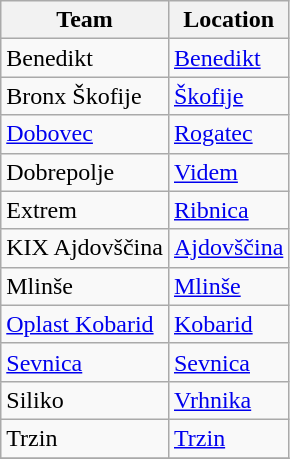<table class="wikitable sortable" style="text-align: left;">
<tr>
<th>Team</th>
<th>Location</th>
</tr>
<tr>
<td>Benedikt</td>
<td><a href='#'>Benedikt</a></td>
</tr>
<tr>
<td>Bronx Škofije</td>
<td><a href='#'>Škofije</a></td>
</tr>
<tr>
<td><a href='#'>Dobovec</a></td>
<td><a href='#'>Rogatec</a></td>
</tr>
<tr>
<td>Dobrepolje</td>
<td><a href='#'>Videm</a></td>
</tr>
<tr>
<td>Extrem</td>
<td><a href='#'>Ribnica</a></td>
</tr>
<tr>
<td>KIX Ajdovščina</td>
<td><a href='#'>Ajdovščina</a></td>
</tr>
<tr>
<td>Mlinše</td>
<td><a href='#'>Mlinše</a></td>
</tr>
<tr>
<td><a href='#'>Oplast Kobarid</a></td>
<td><a href='#'>Kobarid</a></td>
</tr>
<tr>
<td><a href='#'>Sevnica</a></td>
<td><a href='#'>Sevnica</a></td>
</tr>
<tr>
<td>Siliko</td>
<td><a href='#'>Vrhnika</a></td>
</tr>
<tr>
<td>Trzin</td>
<td><a href='#'>Trzin</a></td>
</tr>
<tr>
</tr>
</table>
